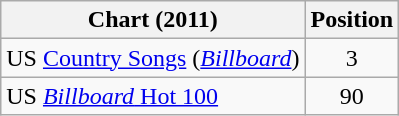<table class="wikitable sortable">
<tr>
<th scope="col">Chart (2011)</th>
<th scope="col">Position</th>
</tr>
<tr>
<td>US <a href='#'>Country Songs</a> (<em><a href='#'>Billboard</a></em>)</td>
<td align="center">3</td>
</tr>
<tr>
<td>US <a href='#'><em>Billboard</em> Hot 100</a></td>
<td align="center">90</td>
</tr>
</table>
